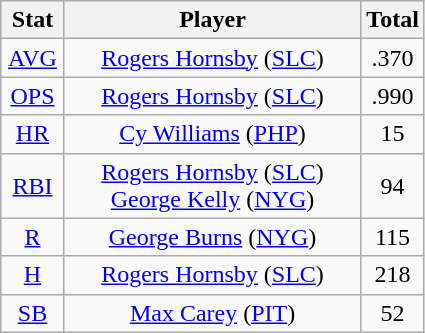<table class="wikitable" style="text-align:center;">
<tr>
<th style="width:15%;">Stat</th>
<th>Player</th>
<th style="width:15%;">Total</th>
</tr>
<tr>
<td><a href='#'>AVG</a></td>
<td><a href='#'>Rogers Hornsby</a> (<a href='#'>SLC</a>)</td>
<td>.370</td>
</tr>
<tr>
<td><a href='#'>OPS</a></td>
<td><a href='#'>Rogers Hornsby</a> (<a href='#'>SLC</a>)</td>
<td>.990</td>
</tr>
<tr>
<td><a href='#'>HR</a></td>
<td><a href='#'>Cy Williams</a> (<a href='#'>PHP</a>)</td>
<td>15</td>
</tr>
<tr>
<td><a href='#'>RBI</a></td>
<td><a href='#'>Rogers Hornsby</a> (<a href='#'>SLC</a>)<br><a href='#'>George Kelly</a> (<a href='#'>NYG</a>)</td>
<td>94</td>
</tr>
<tr>
<td><a href='#'>R</a></td>
<td><a href='#'>George Burns</a> (<a href='#'>NYG</a>)</td>
<td>115</td>
</tr>
<tr>
<td><a href='#'>H</a></td>
<td><a href='#'>Rogers Hornsby</a> (<a href='#'>SLC</a>)</td>
<td>218</td>
</tr>
<tr>
<td><a href='#'>SB</a></td>
<td><a href='#'>Max Carey</a> (<a href='#'>PIT</a>)</td>
<td>52</td>
</tr>
</table>
